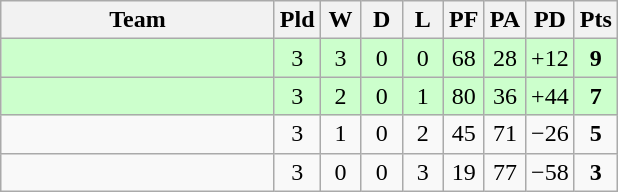<table class="wikitable" style="text-align:center;">
<tr>
<th width=175>Team</th>
<th width=20 abbr="Played">Pld</th>
<th width=20 abbr="Won">W</th>
<th width=20 abbr="Drawn">D</th>
<th width=20 abbr="Lost">L</th>
<th width=20 abbr="Points for">PF</th>
<th width=20 abbr="Points against">PA</th>
<th width=25 abbr="Points difference">PD</th>
<th width=20 abbr="Points">Pts</th>
</tr>
<tr bgcolor=ccffcc>
<td align=left></td>
<td>3</td>
<td>3</td>
<td>0</td>
<td>0</td>
<td>68</td>
<td>28</td>
<td>+12</td>
<td><strong>9</strong></td>
</tr>
<tr bgcolor=ccffcc>
<td align=left></td>
<td>3</td>
<td>2</td>
<td>0</td>
<td>1</td>
<td>80</td>
<td>36</td>
<td>+44</td>
<td><strong>7</strong></td>
</tr>
<tr>
<td align=left></td>
<td>3</td>
<td>1</td>
<td>0</td>
<td>2</td>
<td>45</td>
<td>71</td>
<td>−26</td>
<td><strong>5</strong></td>
</tr>
<tr>
<td align=left></td>
<td>3</td>
<td>0</td>
<td>0</td>
<td>3</td>
<td>19</td>
<td>77</td>
<td>−58</td>
<td><strong>3</strong></td>
</tr>
</table>
